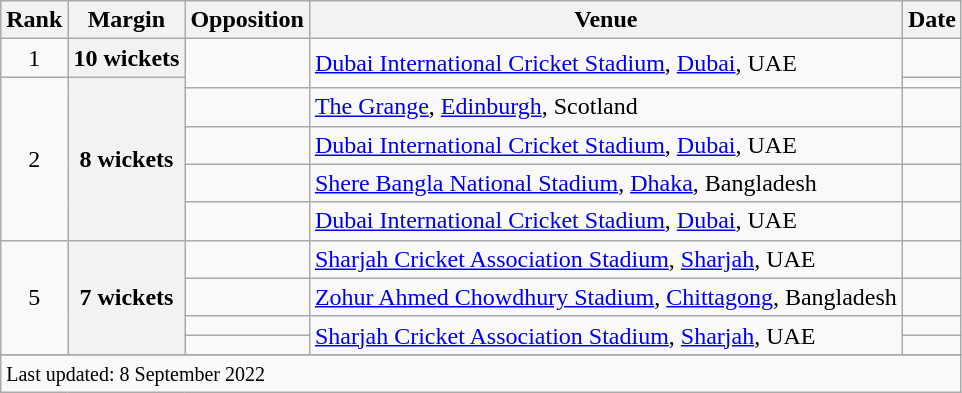<table class="wikitable plainrowheaders sortable">
<tr>
<th scope=col>Rank</th>
<th scope=col>Margin</th>
<th scope=col>Opposition</th>
<th scope=col>Venue</th>
<th scope=col>Date</th>
</tr>
<tr>
<td align=center>1</td>
<th scope=row style=text-align:center>10 wickets</th>
<td rowspan=2></td>
<td rowspan=2><a href='#'>Dubai International Cricket Stadium</a>, <a href='#'>Dubai</a>, UAE</td>
<td></td>
</tr>
<tr>
<td rowspan="5" align="center">2</td>
<th rowspan="5" scope="row" style="text-align:center">8 wickets</th>
<td></td>
</tr>
<tr>
<td></td>
<td><a href='#'>The Grange</a>, <a href='#'>Edinburgh</a>, Scotland</td>
<td></td>
</tr>
<tr>
<td></td>
<td><a href='#'>Dubai International Cricket Stadium</a>, <a href='#'>Dubai</a>, UAE</td>
<td></td>
</tr>
<tr>
<td></td>
<td><a href='#'>Shere Bangla National Stadium</a>, <a href='#'>Dhaka</a>, Bangladesh</td>
<td></td>
</tr>
<tr>
<td></td>
<td><a href='#'>Dubai International Cricket Stadium</a>, <a href='#'>Dubai</a>, UAE</td>
<td></td>
</tr>
<tr>
<td rowspan="4" align="center">5</td>
<th rowspan="4" scope="row" style="text-align:center">7 wickets</th>
<td></td>
<td><a href='#'>Sharjah Cricket Association Stadium</a>, <a href='#'>Sharjah</a>, UAE</td>
<td></td>
</tr>
<tr>
<td></td>
<td><a href='#'>Zohur Ahmed Chowdhury Stadium</a>, <a href='#'>Chittagong</a>, Bangladesh</td>
<td> </td>
</tr>
<tr>
<td></td>
<td rowspan=2><a href='#'>Sharjah Cricket Association Stadium</a>, <a href='#'>Sharjah</a>, UAE</td>
<td></td>
</tr>
<tr>
<td></td>
<td></td>
</tr>
<tr>
</tr>
<tr class=sortbottom>
<td colspan=5><small>Last updated: 8 September 2022</small></td>
</tr>
</table>
